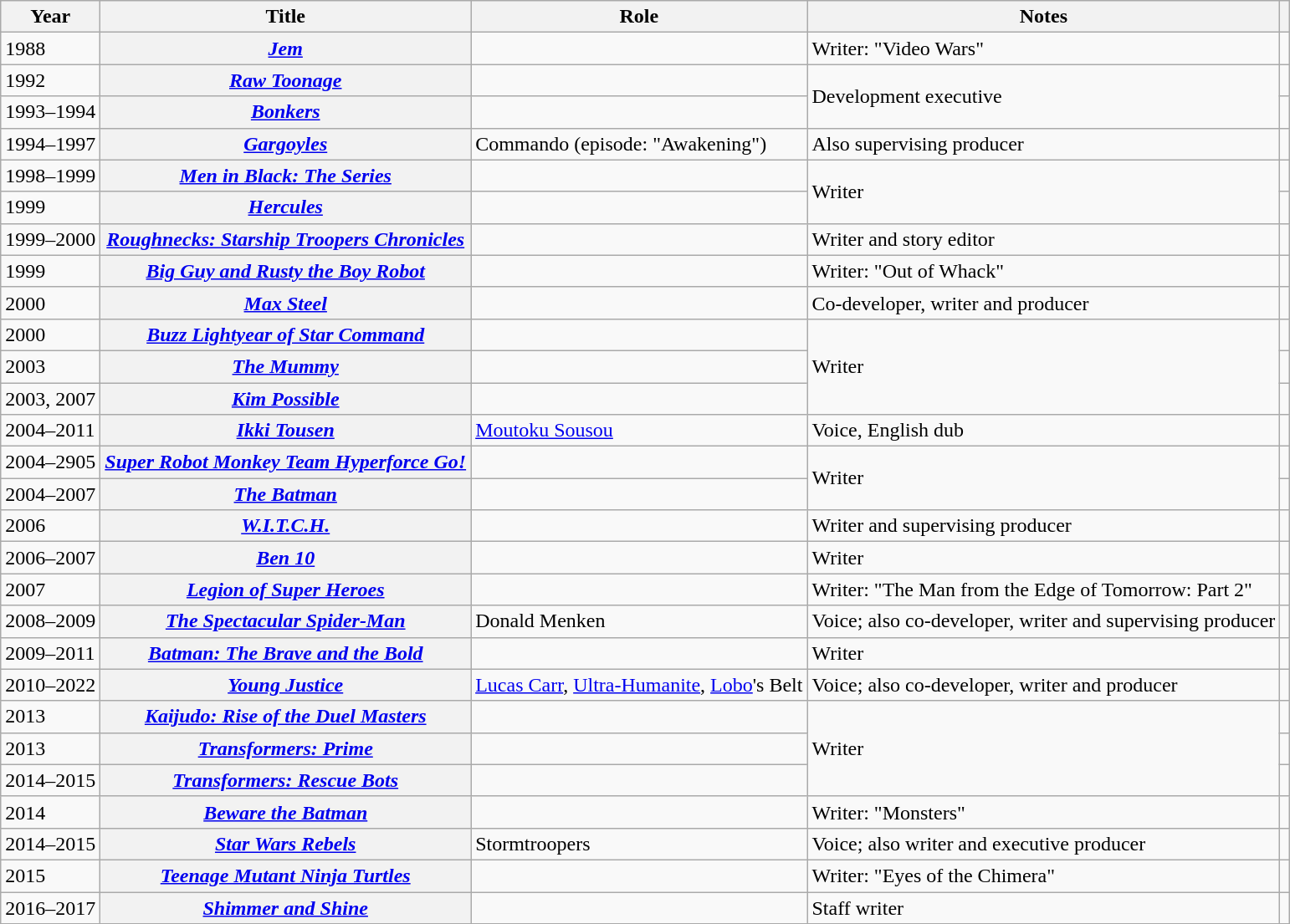<table class="wikitable plainrowheaders sortable">
<tr>
<th scope="col">Year</th>
<th scope="col">Title</th>
<th scope="col">Role</th>
<th scope="col" class="unsortable">Notes</th>
<th scope="col" class="unsortable"></th>
</tr>
<tr>
<td>1988</td>
<th scope="row"><em><a href='#'>Jem</a></em></th>
<td></td>
<td>Writer: "Video Wars"</td>
<td></td>
</tr>
<tr>
<td>1992</td>
<th scope="row"><em><a href='#'>Raw Toonage</a></em></th>
<td></td>
<td rowspan="2">Development executive</td>
<td></td>
</tr>
<tr>
<td>1993–1994</td>
<th scope="row"><em><a href='#'>Bonkers</a></em></th>
<td></td>
<td></td>
</tr>
<tr>
<td>1994–1997</td>
<th scope="row"><em><a href='#'>Gargoyles</a></em></th>
<td>Commando (episode: "Awakening")</td>
<td>Also supervising producer</td>
<td></td>
</tr>
<tr>
<td>1998–1999</td>
<th scope="row"><em><a href='#'>Men in Black: The Series</a></em></th>
<td></td>
<td rowspan="2">Writer</td>
<td></td>
</tr>
<tr>
<td>1999</td>
<th scope="row"><em><a href='#'>Hercules</a></em></th>
<td></td>
<td></td>
</tr>
<tr>
<td>1999–2000</td>
<th scope="row"><em><a href='#'>Roughnecks: Starship Troopers Chronicles</a></em></th>
<td></td>
<td>Writer and story editor</td>
<td></td>
</tr>
<tr>
<td>1999</td>
<th scope="row"><em><a href='#'>Big Guy and Rusty the Boy Robot</a></em></th>
<td></td>
<td>Writer: "Out of Whack"</td>
<td></td>
</tr>
<tr>
<td>2000</td>
<th scope="row"><em><a href='#'>Max Steel</a></em></th>
<td></td>
<td>Co-developer, writer and producer</td>
<td></td>
</tr>
<tr>
<td>2000</td>
<th scope="row"><em><a href='#'>Buzz Lightyear of Star Command</a></em></th>
<td></td>
<td rowspan="3">Writer</td>
<td></td>
</tr>
<tr>
<td>2003</td>
<th scope="row"><em><a href='#'>The Mummy</a></em></th>
<td></td>
<td></td>
</tr>
<tr>
<td>2003, 2007</td>
<th scope="row"><em><a href='#'>Kim Possible</a></em></th>
<td></td>
<td></td>
</tr>
<tr>
<td>2004–2011</td>
<th scope="row"><em><a href='#'>Ikki Tousen</a></em></th>
<td><a href='#'>Moutoku Sousou</a></td>
<td>Voice, English dub</td>
<td></td>
</tr>
<tr>
<td>2004–2905</td>
<th scope="row"><em><a href='#'>Super Robot Monkey Team Hyperforce Go!</a></em></th>
<td></td>
<td rowspan="2">Writer</td>
<td></td>
</tr>
<tr>
<td>2004–2007</td>
<th scope="row"><em><a href='#'>The Batman</a></em></th>
<td></td>
<td></td>
</tr>
<tr>
<td>2006</td>
<th scope="row"><em><a href='#'>W.I.T.C.H.</a></em></th>
<td></td>
<td>Writer and supervising producer</td>
<td></td>
</tr>
<tr>
<td>2006–2007</td>
<th scope="row"><em><a href='#'>Ben 10</a></em></th>
<td></td>
<td>Writer</td>
<td></td>
</tr>
<tr>
<td>2007</td>
<th scope="row"><em><a href='#'>Legion of Super Heroes</a></em></th>
<td></td>
<td>Writer: "The Man from the Edge of Tomorrow: Part 2"</td>
<td></td>
</tr>
<tr>
<td>2008–2009</td>
<th scope="row"><em><a href='#'>The Spectacular Spider-Man</a></em></th>
<td>Donald Menken</td>
<td>Voice; also co-developer, writer and supervising producer</td>
<td></td>
</tr>
<tr>
<td>2009–2011</td>
<th scope="row"><em><a href='#'>Batman: The Brave and the Bold</a></em></th>
<td></td>
<td>Writer</td>
<td></td>
</tr>
<tr>
<td>2010–2022</td>
<th scope="row"><em><a href='#'>Young Justice</a></em></th>
<td><a href='#'>Lucas Carr</a>, <a href='#'>Ultra-Humanite</a>, <a href='#'>Lobo</a>'s Belt</td>
<td>Voice; also co-developer, writer and producer</td>
<td></td>
</tr>
<tr>
<td>2013</td>
<th scope="row"><em><a href='#'>Kaijudo: Rise of the Duel Masters</a></em></th>
<td></td>
<td rowspan="3">Writer</td>
<td></td>
</tr>
<tr>
<td>2013</td>
<th scope="row"><em><a href='#'>Transformers: Prime</a></em></th>
<td></td>
<td></td>
</tr>
<tr>
<td>2014–2015</td>
<th scope="row"><em><a href='#'>Transformers: Rescue Bots</a></em></th>
<td></td>
<td></td>
</tr>
<tr>
<td>2014</td>
<th scope="row"><em><a href='#'>Beware the Batman</a></em></th>
<td></td>
<td>Writer: "Monsters"</td>
<td></td>
</tr>
<tr>
<td>2014–2015</td>
<th scope="row"><em><a href='#'>Star Wars Rebels</a></em></th>
<td>Stormtroopers</td>
<td>Voice; also writer and executive producer</td>
<td></td>
</tr>
<tr>
<td>2015</td>
<th scope="row"><em><a href='#'>Teenage Mutant Ninja Turtles</a></em></th>
<td></td>
<td>Writer: "Eyes of the Chimera"</td>
<td></td>
</tr>
<tr>
<td>2016–2017</td>
<th scope="row"><em><a href='#'>Shimmer and Shine</a></em></th>
<td></td>
<td>Staff writer</td>
<td></td>
</tr>
</table>
